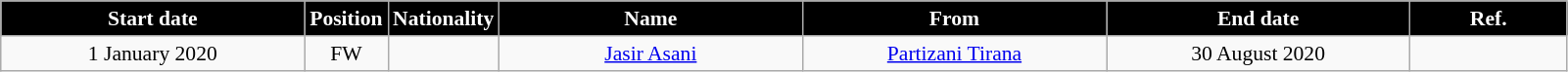<table class="wikitable"  style="text-align:center; font-size:90%; ">
<tr>
<th style="background:#000000; color:white; width:200px;">Start date</th>
<th style="background:#000000; color:white; width:50px;">Position</th>
<th style="background:#000000; color:white; width:50px;">Nationality</th>
<th style="background:#000000; color:white; width:200px;">Name</th>
<th style="background:#000000; color:white; width:200px;">From</th>
<th style="background:#000000; color:white; width:200px;">End date</th>
<th style="background:#000000; color:white; width:100px;">Ref.</th>
</tr>
<tr>
<td>1 January 2020</td>
<td>FW</td>
<td></td>
<td><a href='#'>Jasir Asani</a></td>
<td><a href='#'>Partizani Tirana</a></td>
<td>30 August 2020</td>
<td></td>
</tr>
</table>
